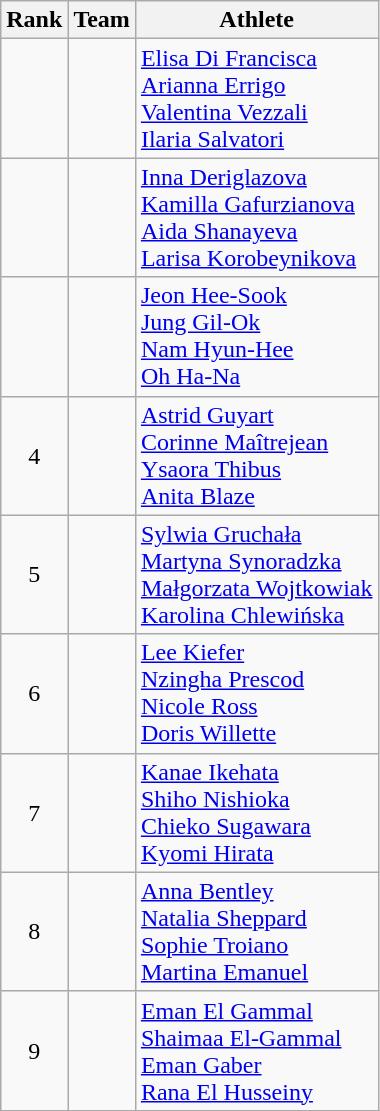<table class="wikitable sortable" style="text-align:center">
<tr>
<th>Rank</th>
<th>Team</th>
<th class="unsortable">Athlete</th>
</tr>
<tr>
<td></td>
<td align="left"></td>
<td align="left"><a href='#'>Elisa Di Francisca</a><br><a href='#'>Arianna Errigo</a><br><a href='#'>Valentina Vezzali</a><br><a href='#'>Ilaria Salvatori</a></td>
</tr>
<tr>
<td></td>
<td align="left"></td>
<td align="left"><a href='#'>Inna Deriglazova</a><br><a href='#'>Kamilla Gafurzianova</a><br><a href='#'>Aida Shanayeva</a><br><a href='#'>Larisa Korobeynikova</a></td>
</tr>
<tr>
<td></td>
<td align="left"></td>
<td align="left"><a href='#'>Jeon Hee-Sook</a><br><a href='#'>Jung Gil-Ok</a><br><a href='#'>Nam Hyun-Hee</a><br><a href='#'>Oh Ha-Na</a></td>
</tr>
<tr>
<td>4</td>
<td align="left"></td>
<td align="left"><a href='#'>Astrid Guyart</a><br><a href='#'>Corinne Maîtrejean</a><br><a href='#'>Ysaora Thibus</a><br><a href='#'>Anita Blaze</a></td>
</tr>
<tr>
<td>5</td>
<td align="left"></td>
<td align="left"><a href='#'>Sylwia Gruchała</a><br><a href='#'>Martyna Synoradzka</a><br><a href='#'>Małgorzata Wojtkowiak</a><br><a href='#'>Karolina Chlewińska</a></td>
</tr>
<tr>
<td>6</td>
<td align="left"></td>
<td align="left"><a href='#'>Lee Kiefer</a><br><a href='#'>Nzingha Prescod</a><br><a href='#'>Nicole Ross</a><br><a href='#'>Doris Willette</a></td>
</tr>
<tr>
<td>7</td>
<td align="left"></td>
<td align="left"><a href='#'>Kanae Ikehata</a><br><a href='#'>Shiho Nishioka</a><br><a href='#'>Chieko Sugawara</a><br><a href='#'>Kyomi Hirata</a></td>
</tr>
<tr>
<td>8</td>
<td align="left"></td>
<td align="left"><a href='#'>Anna Bentley</a><br><a href='#'>Natalia Sheppard</a><br><a href='#'>Sophie Troiano</a><br><a href='#'>Martina Emanuel</a></td>
</tr>
<tr>
<td>9</td>
<td align="left"></td>
<td align="left"><a href='#'>Eman El Gammal</a><br><a href='#'>Shaimaa El-Gammal</a><br><a href='#'>Eman Gaber</a><br><a href='#'>Rana El Husseiny</a></td>
</tr>
</table>
